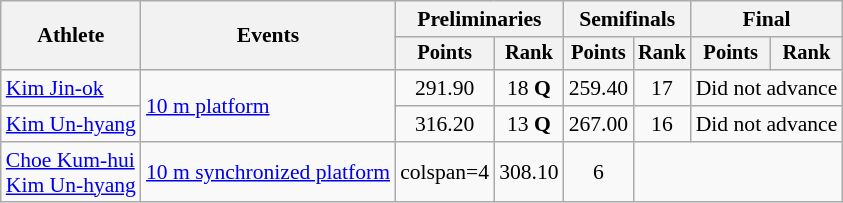<table class=wikitable style="font-size:90%">
<tr>
<th rowspan="2">Athlete</th>
<th rowspan="2">Events</th>
<th colspan="2">Preliminaries</th>
<th colspan="2">Semifinals</th>
<th colspan="2">Final</th>
</tr>
<tr style="font-size:95%">
<th>Points</th>
<th>Rank</th>
<th>Points</th>
<th>Rank</th>
<th>Points</th>
<th>Rank</th>
</tr>
<tr align=center>
<td align=left><a href='#'>Kim Jin-ok</a></td>
<td align=left rowspan=2><a href='#'>10 m platform</a></td>
<td>291.90</td>
<td>18 <strong>Q</strong></td>
<td>259.40</td>
<td>17</td>
<td colspan=2>Did not advance</td>
</tr>
<tr align=center>
<td align=left><a href='#'>Kim Un-hyang</a></td>
<td>316.20</td>
<td>13 <strong>Q</strong></td>
<td>267.00</td>
<td>16</td>
<td colspan=2>Did not advance</td>
</tr>
<tr align=center>
<td align=left><a href='#'>Choe Kum-hui</a><br><a href='#'>Kim Un-hyang</a></td>
<td align=left><a href='#'>10 m synchronized platform</a></td>
<td>colspan=4 </td>
<td>308.10</td>
<td>6</td>
</tr>
</table>
